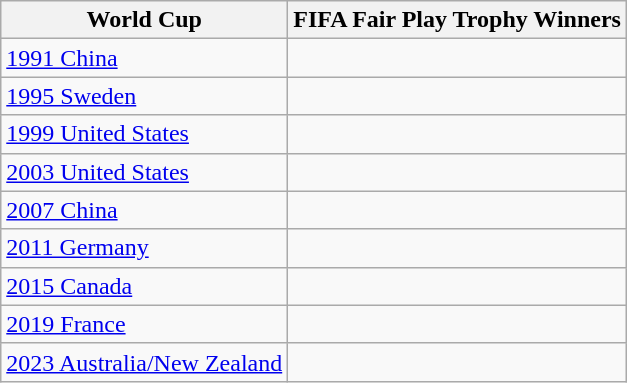<table class="wikitable">
<tr>
<th>World Cup</th>
<th>FIFA Fair Play Trophy Winners</th>
</tr>
<tr>
<td><a href='#'>1991 China</a></td>
<td align=left></td>
</tr>
<tr>
<td><a href='#'>1995 Sweden</a></td>
<td align=left></td>
</tr>
<tr>
<td><a href='#'>1999 United States</a></td>
<td align=left></td>
</tr>
<tr>
<td><a href='#'>2003 United States</a></td>
<td align=left></td>
</tr>
<tr>
<td><a href='#'>2007 China</a></td>
<td align=left></td>
</tr>
<tr>
<td><a href='#'>2011 Germany</a></td>
<td align=left></td>
</tr>
<tr>
<td><a href='#'>2015 Canada</a></td>
<td align=left></td>
</tr>
<tr>
<td><a href='#'>2019 France</a></td>
<td align=left></td>
</tr>
<tr>
<td><a href='#'>2023 Australia/New Zealand</a></td>
<td align=left></td>
</tr>
</table>
